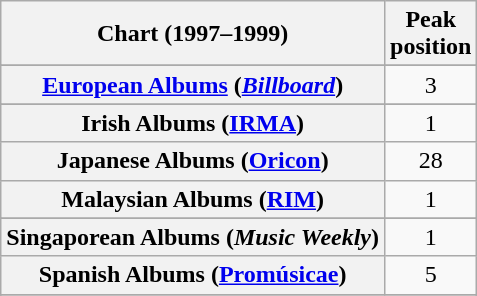<table class="wikitable sortable plainrowheaders" style="text-align:center">
<tr>
<th scope="col">Chart (1997–1999)</th>
<th scope="col">Peak<br>position</th>
</tr>
<tr>
</tr>
<tr>
</tr>
<tr>
</tr>
<tr>
</tr>
<tr>
</tr>
<tr>
</tr>
<tr>
<th scope="row"><a href='#'>European Albums</a> (<em><a href='#'>Billboard</a></em>)</th>
<td>3</td>
</tr>
<tr>
</tr>
<tr>
</tr>
<tr>
</tr>
<tr>
<th scope="row">Irish Albums (<a href='#'>IRMA</a>)</th>
<td>1</td>
</tr>
<tr>
<th scope="row">Japanese Albums (<a href='#'>Oricon</a>)</th>
<td>28</td>
</tr>
<tr>
<th scope="row">Malaysian Albums (<a href='#'>RIM</a>)</th>
<td align="center">1</td>
</tr>
<tr>
</tr>
<tr>
</tr>
<tr>
<th scope="row">Singaporean Albums (<em>Music Weekly</em>)</th>
<td>1</td>
</tr>
<tr>
<th scope="row">Spanish Albums (<a href='#'>Promúsicae</a>)</th>
<td>5</td>
</tr>
<tr>
</tr>
<tr>
</tr>
<tr>
</tr>
<tr>
</tr>
</table>
